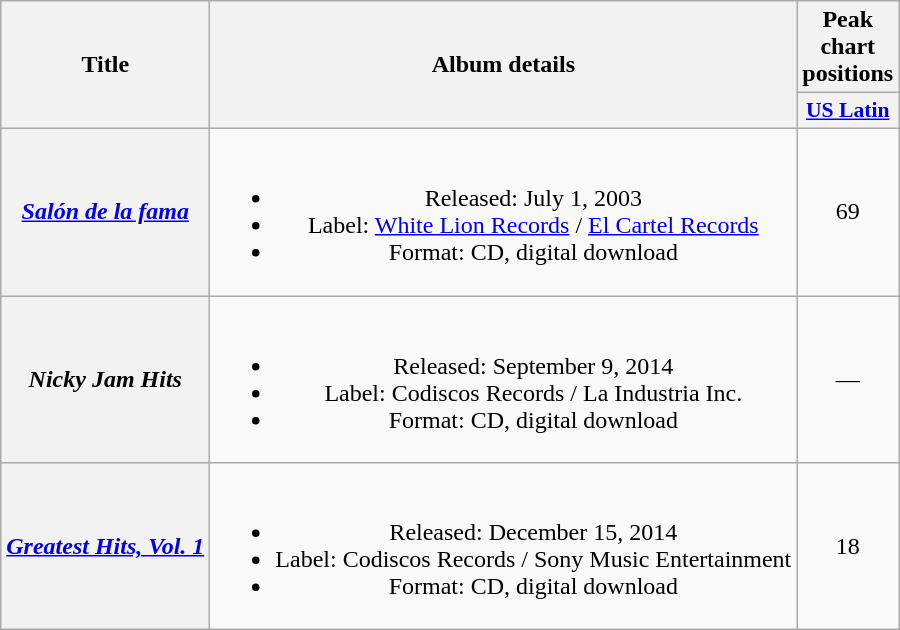<table class="wikitable plainrowheaders" style="text-align:center;">
<tr>
<th scope="col" rowspan="2">Title</th>
<th scope="col" rowspan="2">Album details</th>
<th scope="col" colspan="1">Peak chart positions</th>
</tr>
<tr>
<th scope="col" style="width:2.2em;font-size:90%;"><a href='#'>US Latin</a><br></th>
</tr>
<tr>
<th scope="row" align="center"><em><a href='#'>Salón de la fama</a></em></th>
<td><br><ul><li>Released: July 1, 2003</li><li>Label: <a href='#'>White Lion Records</a> / <a href='#'>El Cartel Records</a></li><li>Format: CD, digital download</li></ul></td>
<td>69</td>
</tr>
<tr>
<th scope="row" align="center"><em>Nicky Jam Hits</em></th>
<td><br><ul><li>Released: September 9, 2014</li><li>Label: Codiscos Records / La Industria Inc.</li><li>Format: CD, digital download</li></ul></td>
<td>—</td>
</tr>
<tr>
<th scope="row" align="center"><em><a href='#'>Greatest Hits, Vol. 1</a></em></th>
<td><br><ul><li>Released: December 15, 2014</li><li>Label: Codiscos Records / Sony Music Entertainment</li><li>Format: CD, digital download</li></ul></td>
<td>18</td>
</tr>
</table>
